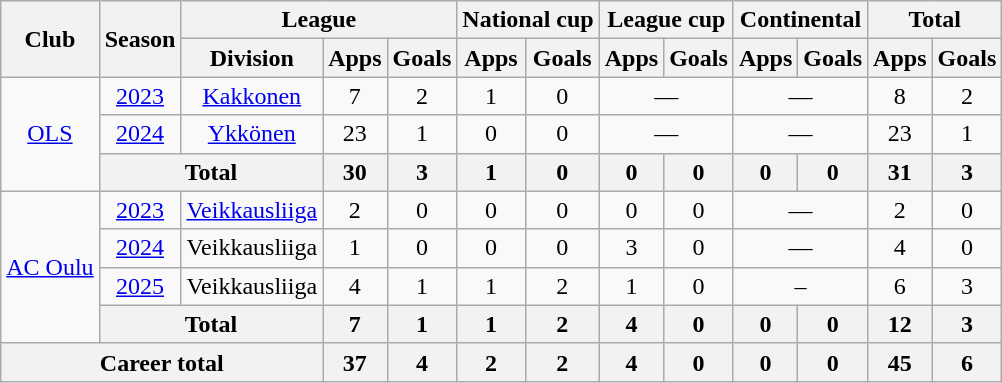<table class="wikitable" style="text-align:center">
<tr>
<th rowspan="2">Club</th>
<th rowspan="2">Season</th>
<th colspan="3">League</th>
<th colspan="2">National cup</th>
<th colspan="2">League cup</th>
<th colspan="2">Continental</th>
<th colspan="2">Total</th>
</tr>
<tr>
<th>Division</th>
<th>Apps</th>
<th>Goals</th>
<th>Apps</th>
<th>Goals</th>
<th>Apps</th>
<th>Goals</th>
<th>Apps</th>
<th>Goals</th>
<th>Apps</th>
<th>Goals</th>
</tr>
<tr>
<td rowspan=3><a href='#'>OLS</a></td>
<td><a href='#'>2023</a></td>
<td><a href='#'>Kakkonen</a></td>
<td>7</td>
<td>2</td>
<td>1</td>
<td>0</td>
<td colspan="2">—</td>
<td colspan="2">—</td>
<td>8</td>
<td>2</td>
</tr>
<tr>
<td><a href='#'>2024</a></td>
<td><a href='#'>Ykkönen</a></td>
<td>23</td>
<td>1</td>
<td>0</td>
<td>0</td>
<td colspan="2">—</td>
<td colspan="2">—</td>
<td>23</td>
<td>1</td>
</tr>
<tr>
<th colspan="2">Total</th>
<th>30</th>
<th>3</th>
<th>1</th>
<th>0</th>
<th>0</th>
<th>0</th>
<th>0</th>
<th>0</th>
<th>31</th>
<th>3</th>
</tr>
<tr>
<td rowspan="4"><a href='#'>AC Oulu</a></td>
<td><a href='#'>2023</a></td>
<td><a href='#'>Veikkausliiga</a></td>
<td>2</td>
<td>0</td>
<td>0</td>
<td>0</td>
<td>0</td>
<td>0</td>
<td colspan="2">—</td>
<td>2</td>
<td>0</td>
</tr>
<tr>
<td><a href='#'>2024</a></td>
<td>Veikkausliiga</td>
<td>1</td>
<td>0</td>
<td>0</td>
<td>0</td>
<td>3</td>
<td>0</td>
<td colspan="2">—</td>
<td>4</td>
<td>0</td>
</tr>
<tr>
<td><a href='#'>2025</a></td>
<td>Veikkausliiga</td>
<td>4</td>
<td>1</td>
<td>1</td>
<td>2</td>
<td>1</td>
<td>0</td>
<td colspan=2>–</td>
<td>6</td>
<td>3</td>
</tr>
<tr>
<th colspan="2">Total</th>
<th>7</th>
<th>1</th>
<th>1</th>
<th>2</th>
<th>4</th>
<th>0</th>
<th>0</th>
<th>0</th>
<th>12</th>
<th>3</th>
</tr>
<tr>
<th colspan="3">Career total</th>
<th>37</th>
<th>4</th>
<th>2</th>
<th>2</th>
<th>4</th>
<th>0</th>
<th>0</th>
<th>0</th>
<th>45</th>
<th>6</th>
</tr>
</table>
